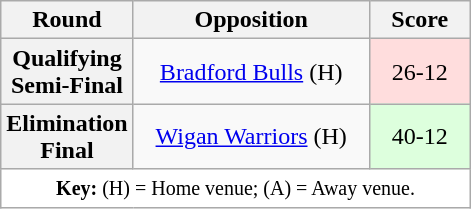<table class="wikitable plainrowheaders" style="text-align:center;margin-left:1em;">
<tr>
<th width="25">Round</th>
<th width="150">Opposition</th>
<th width="60">Score</th>
</tr>
<tr>
<th scope=row style="text-align:center">Qualifying Semi-Final</th>
<td> <a href='#'>Bradford Bulls</a> (H)</td>
<td bgcolor=FFDDDD>26-12</td>
</tr>
<tr>
<th scope=row style="text-align:center">Elimination Final</th>
<td> <a href='#'>Wigan Warriors</a> (H)</td>
<td bgcolor=DDFFDD>40-12</td>
</tr>
<tr>
<td colspan="3" style="background-color:white;"><small><strong>Key:</strong> (H) = Home venue; (A) = Away venue.</small></td>
</tr>
</table>
